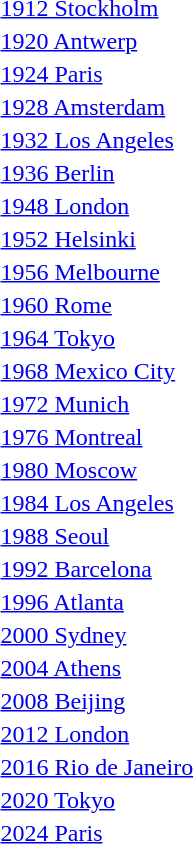<table>
<tr>
<td><a href='#'>1912 Stockholm</a><br></td>
<td></td>
<td></td>
<td></td>
</tr>
<tr>
<td><a href='#'>1920 Antwerp</a><br></td>
<td></td>
<td></td>
<td></td>
</tr>
<tr>
<td><a href='#'>1924 Paris</a><br></td>
<td></td>
<td></td>
<td></td>
</tr>
<tr>
<td><a href='#'>1928 Amsterdam</a><br></td>
<td></td>
<td></td>
<td></td>
</tr>
<tr>
<td><a href='#'>1932 Los Angeles</a><br></td>
<td></td>
<td></td>
<td></td>
</tr>
<tr>
<td><a href='#'>1936 Berlin</a><br></td>
<td></td>
<td></td>
<td></td>
</tr>
<tr>
<td><a href='#'>1948 London</a><br></td>
<td></td>
<td></td>
<td></td>
</tr>
<tr>
<td><a href='#'>1952 Helsinki</a><br></td>
<td></td>
<td></td>
<td></td>
</tr>
<tr>
<td><a href='#'>1956 Melbourne</a><br></td>
<td></td>
<td></td>
<td></td>
</tr>
<tr>
<td><a href='#'>1960 Rome</a><br></td>
<td></td>
<td></td>
<td></td>
</tr>
<tr>
<td><a href='#'>1964 Tokyo</a><br></td>
<td></td>
<td></td>
<td></td>
</tr>
<tr>
<td><a href='#'>1968 Mexico City</a><br></td>
<td></td>
<td></td>
<td></td>
</tr>
<tr>
<td><a href='#'>1972 Munich</a><br></td>
<td></td>
<td></td>
<td></td>
</tr>
<tr>
<td><a href='#'>1976 Montreal</a><br></td>
<td></td>
<td></td>
<td></td>
</tr>
<tr>
<td><a href='#'>1980 Moscow</a><br></td>
<td></td>
<td></td>
<td></td>
</tr>
<tr>
<td><a href='#'>1984 Los Angeles</a><br></td>
<td></td>
<td></td>
<td></td>
</tr>
<tr>
<td><a href='#'>1988 Seoul</a><br></td>
<td></td>
<td></td>
<td></td>
</tr>
<tr>
<td><a href='#'>1992 Barcelona</a><br></td>
<td></td>
<td></td>
<td></td>
</tr>
<tr>
<td><a href='#'>1996 Atlanta</a><br></td>
<td></td>
<td></td>
<td></td>
</tr>
<tr>
<td><a href='#'>2000 Sydney</a><br></td>
<td></td>
<td></td>
<td></td>
</tr>
<tr>
<td><a href='#'>2004 Athens</a><br></td>
<td></td>
<td></td>
<td></td>
</tr>
<tr>
<td><a href='#'>2008 Beijing</a><br></td>
<td></td>
<td></td>
<td></td>
</tr>
<tr>
<td><a href='#'>2012 London</a><br></td>
<td></td>
<td></td>
<td></td>
</tr>
<tr>
<td><a href='#'>2016 Rio de Janeiro</a><br></td>
<td></td>
<td></td>
<td></td>
</tr>
<tr>
<td><a href='#'>2020 Tokyo</a><br></td>
<td></td>
<td></td>
<td></td>
</tr>
<tr>
<td><a href='#'>2024 Paris</a><br></td>
<td></td>
<td></td>
<td></td>
</tr>
</table>
